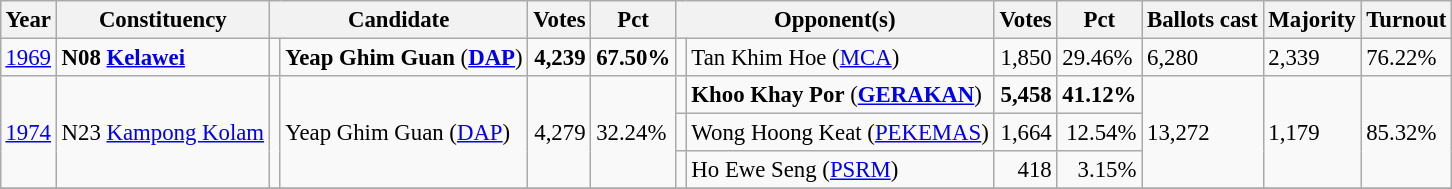<table class="wikitable" style="margin:0.5em ; font-size:95%">
<tr>
<th>Year</th>
<th>Constituency</th>
<th colspan=2>Candidate</th>
<th>Votes</th>
<th>Pct</th>
<th colspan=2>Opponent(s)</th>
<th>Votes</th>
<th>Pct</th>
<th>Ballots cast</th>
<th>Majority</th>
<th>Turnout</th>
</tr>
<tr>
<td><a href='#'>1969</a></td>
<td><strong>N08 <a href='#'>Kelawei</a></strong></td>
<td></td>
<td><strong>Yeap Ghim Guan</strong> (<a href='#'><strong>DAP</strong></a>)</td>
<td align=right><strong>4,239</strong></td>
<td><strong>67.50%</strong></td>
<td></td>
<td>Tan Khim Hoe (<a href='#'>MCA</a>)</td>
<td align=right>1,850</td>
<td>29.46%</td>
<td>6,280</td>
<td>2,339</td>
<td>76.22%</td>
</tr>
<tr>
<td rowspan=3><a href='#'>1974</a></td>
<td rowspan=3>N23 <a href='#'>Kampong Kolam</a></td>
<td rowspan=3 ></td>
<td rowspan=3>Yeap Ghim Guan (<a href='#'>DAP</a>)</td>
<td rowspan=3 align=right>4,279</td>
<td rowspan=3>32.24%</td>
<td bgcolor=></td>
<td><strong>Khoo Khay Por</strong> (<a href='#'><strong>GERAKAN</strong></a>)</td>
<td align=right><strong>5,458</strong></td>
<td><strong>41.12%</strong></td>
<td rowspan=3>13,272</td>
<td rowspan=3>1,179</td>
<td rowspan=3>85.32%</td>
</tr>
<tr>
<td bgcolor=></td>
<td>Wong Hoong Keat (<a href='#'>PEKEMAS</a>)</td>
<td align=right>1,664</td>
<td align=right>12.54%</td>
</tr>
<tr>
<td bgcolor=></td>
<td>Ho Ewe Seng (<a href='#'>PSRM</a>)</td>
<td align=right>418</td>
<td align=right>3.15%</td>
</tr>
<tr>
</tr>
</table>
